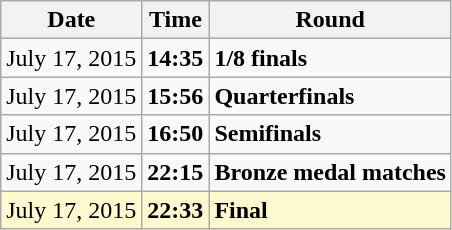<table class="wikitable">
<tr>
<th>Date</th>
<th>Time</th>
<th>Round</th>
</tr>
<tr>
<td>July 17, 2015</td>
<td><strong>14:35</strong></td>
<td><strong>1/8 finals</strong></td>
</tr>
<tr>
<td>July 17, 2015</td>
<td><strong>15:56</strong></td>
<td><strong>Quarterfinals</strong></td>
</tr>
<tr>
<td>July 17, 2015</td>
<td><strong>16:50</strong></td>
<td><strong>Semifinals</strong></td>
</tr>
<tr>
<td>July 17, 2015</td>
<td><strong>22:15</strong></td>
<td><strong>Bronze medal matches</strong></td>
</tr>
<tr style=background:lemonchiffon>
<td>July 17, 2015</td>
<td><strong>22:33</strong></td>
<td><strong>Final</strong></td>
</tr>
</table>
